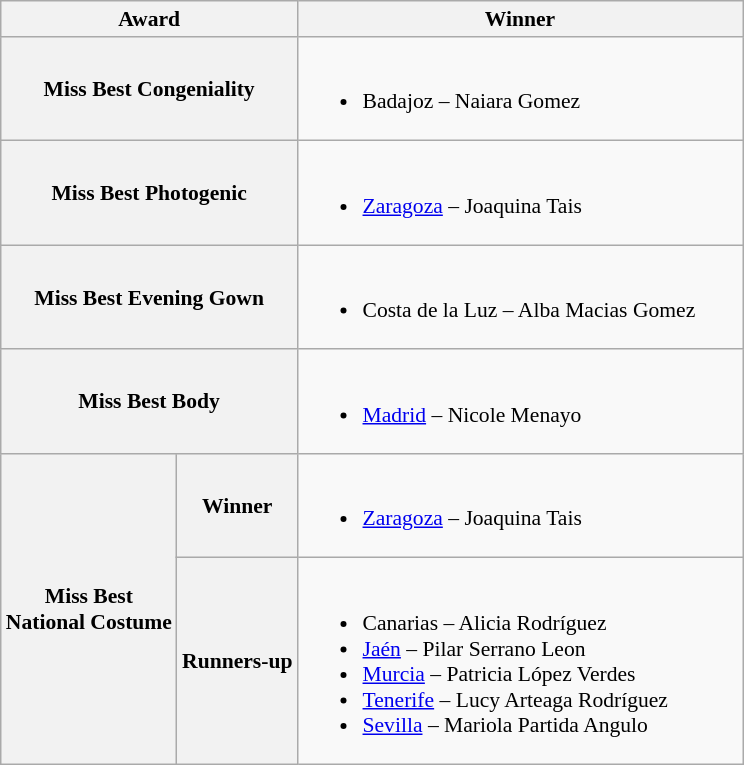<table class="wikitable" style="font-size: 90%";>
<tr>
<th colspan=2>Award</th>
<th width=290px>Winner</th>
</tr>
<tr>
<th colspan=2>Miss Best Congeniality</th>
<td><br><ul><li>Badajoz – Naiara Gomez</li></ul></td>
</tr>
<tr>
<th colspan=2>Miss Best Photogenic</th>
<td><br><ul><li><a href='#'>Zaragoza</a> – Joaquina Tais</li></ul></td>
</tr>
<tr>
<th colspan=2>Miss Best Evening Gown</th>
<td><br><ul><li>Costa de la Luz – Alba Macias Gomez</li></ul></td>
</tr>
<tr>
<th colspan=2>Miss Best Body</th>
<td><br><ul><li><a href='#'>Madrid</a> – Nicole Menayo</li></ul></td>
</tr>
<tr>
<th rowspan=2>Miss Best<br>National Costume</th>
<th>Winner</th>
<td><br><ul><li><a href='#'>Zaragoza</a> – Joaquina Tais</li></ul></td>
</tr>
<tr>
<th>Runners-up</th>
<td><br><ul><li>Canarias – Alicia Rodríguez</li><li><a href='#'>Jaén</a> – Pilar Serrano Leon</li><li><a href='#'>Murcia</a> – Patricia López Verdes</li><li><a href='#'>Tenerife</a> – Lucy Arteaga Rodríguez</li><li><a href='#'>Sevilla</a> – Mariola Partida Angulo</li></ul></td>
</tr>
</table>
